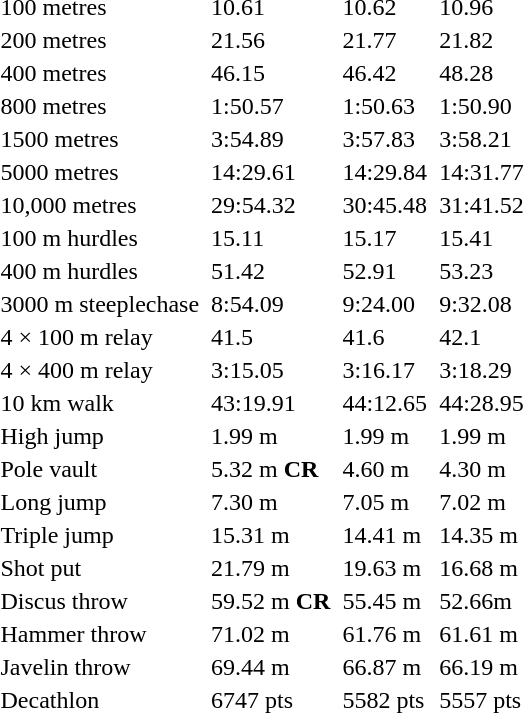<table>
<tr>
<td>100 metres</td>
<td></td>
<td>10.61</td>
<td></td>
<td>10.62</td>
<td></td>
<td>10.96</td>
</tr>
<tr>
<td>200 metres</td>
<td></td>
<td>21.56</td>
<td></td>
<td>21.77</td>
<td></td>
<td>21.82</td>
</tr>
<tr>
<td>400 metres</td>
<td></td>
<td>46.15</td>
<td></td>
<td>46.42</td>
<td></td>
<td>48.28</td>
</tr>
<tr>
<td>800 metres</td>
<td></td>
<td>1:50.57</td>
<td></td>
<td>1:50.63</td>
<td></td>
<td>1:50.90</td>
</tr>
<tr>
<td>1500 metres</td>
<td></td>
<td>3:54.89</td>
<td></td>
<td>3:57.83</td>
<td></td>
<td>3:58.21</td>
</tr>
<tr>
<td>5000 metres</td>
<td></td>
<td>14:29.61</td>
<td></td>
<td>14:29.84</td>
<td></td>
<td>14:31.77</td>
</tr>
<tr>
<td>10,000 metres</td>
<td></td>
<td>29:54.32</td>
<td></td>
<td>30:45.48</td>
<td></td>
<td>31:41.52</td>
</tr>
<tr>
<td>100 m hurdles</td>
<td></td>
<td>15.11</td>
<td></td>
<td>15.17</td>
<td></td>
<td>15.41</td>
</tr>
<tr>
<td>400 m hurdles</td>
<td></td>
<td>51.42</td>
<td></td>
<td>52.91</td>
<td></td>
<td>53.23</td>
</tr>
<tr>
<td>3000 m steeplechase</td>
<td></td>
<td>8:54.09</td>
<td></td>
<td>9:24.00</td>
<td></td>
<td>9:32.08</td>
</tr>
<tr>
<td>4 × 100 m relay</td>
<td></td>
<td>41.5</td>
<td></td>
<td>41.6</td>
<td></td>
<td>42.1</td>
</tr>
<tr>
<td>4 × 400 m relay</td>
<td></td>
<td>3:15.05</td>
<td></td>
<td>3:16.17</td>
<td></td>
<td>3:18.29</td>
</tr>
<tr>
<td>10 km walk</td>
<td></td>
<td>43:19.91</td>
<td></td>
<td>44:12.65</td>
<td></td>
<td>44:28.95</td>
</tr>
<tr>
<td>High jump</td>
<td></td>
<td>1.99 m</td>
<td></td>
<td>1.99 m</td>
<td></td>
<td>1.99 m</td>
</tr>
<tr>
<td>Pole vault</td>
<td></td>
<td>5.32 m <strong>CR</strong></td>
<td></td>
<td>4.60 m</td>
<td></td>
<td>4.30 m</td>
</tr>
<tr>
<td>Long jump</td>
<td></td>
<td>7.30 m</td>
<td></td>
<td>7.05 m</td>
<td></td>
<td>7.02 m</td>
</tr>
<tr>
<td>Triple jump</td>
<td></td>
<td>15.31 m</td>
<td></td>
<td>14.41 m</td>
<td></td>
<td>14.35 m</td>
</tr>
<tr>
<td>Shot put</td>
<td></td>
<td>21.79 m</td>
<td></td>
<td>19.63 m</td>
<td></td>
<td>16.68 m</td>
</tr>
<tr>
<td>Discus throw</td>
<td></td>
<td>59.52 m <strong>CR</strong></td>
<td></td>
<td>55.45 m</td>
<td></td>
<td>52.66m</td>
</tr>
<tr>
<td>Hammer throw</td>
<td></td>
<td>71.02 m</td>
<td></td>
<td>61.76 m</td>
<td></td>
<td>61.61 m</td>
</tr>
<tr>
<td>Javelin throw</td>
<td></td>
<td>69.44 m</td>
<td></td>
<td>66.87 m</td>
<td></td>
<td>66.19 m</td>
</tr>
<tr>
<td>Decathlon</td>
<td></td>
<td>6747 pts</td>
<td></td>
<td>5582 pts</td>
<td></td>
<td>5557 pts</td>
</tr>
</table>
